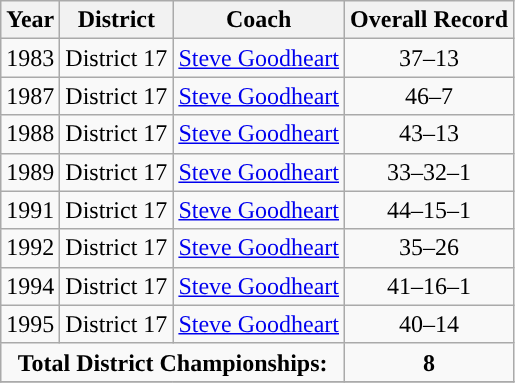<table class="wikitable" style="text-align:center">
<tr>
<th>Year</th>
<th>District</th>
<th>Coach</th>
<th>Overall Record</th>
</tr>
<tr align="center">
<td>1983</td>
<td>District 17</td>
<td><a href='#'>Steve Goodheart</a></td>
<td>37–13</td>
</tr>
<tr align="center">
<td>1987</td>
<td>District 17</td>
<td><a href='#'>Steve Goodheart</a></td>
<td>46–7</td>
</tr>
<tr align="center">
<td>1988</td>
<td>District 17</td>
<td><a href='#'>Steve Goodheart</a></td>
<td>43–13</td>
</tr>
<tr align="center">
<td>1989</td>
<td>District 17</td>
<td><a href='#'>Steve Goodheart</a></td>
<td>33–32–1</td>
</tr>
<tr align="center">
<td>1991</td>
<td>District 17</td>
<td><a href='#'>Steve Goodheart</a></td>
<td>44–15–1</td>
</tr>
<tr align="center">
<td>1992</td>
<td>District 17</td>
<td><a href='#'>Steve Goodheart</a></td>
<td>35–26</td>
</tr>
<tr align="center">
<td>1994</td>
<td>District 17</td>
<td><a href='#'>Steve Goodheart</a></td>
<td>41–16–1</td>
</tr>
<tr align="center">
<td>1995</td>
<td>District 17</td>
<td><a href='#'>Steve Goodheart</a></td>
<td>40–14</td>
</tr>
<tr align="center">
<td colspan=3><strong>Total District Championships:</strong></td>
<td colspan=2><strong>8</strong></td>
</tr>
<tr>
</tr>
</table>
